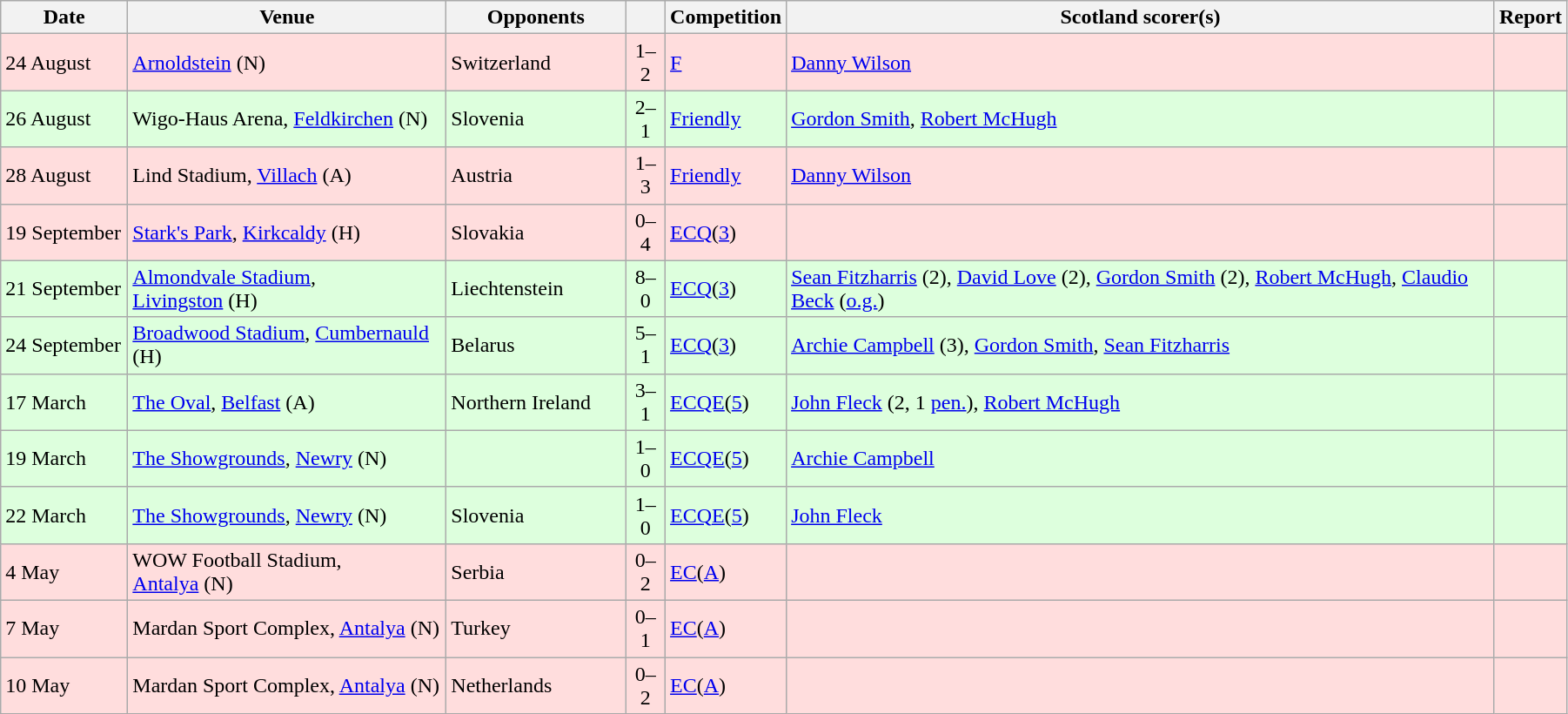<table class="wikitable" width=95%>
<tr>
<th width=90>Date</th>
<th>Venue</th>
<th width=130>Opponents</th>
<th></th>
<th>Competition</th>
<th>Scotland scorer(s)</th>
<th>Report</th>
</tr>
<tr bgcolor=#ffdddd>
<td>24 August</td>
<td><a href='#'>Arnoldstein</a> (N)</td>
<td> Switzerland</td>
<td align=center>1–2</td>
<td><a href='#'>F</a></td>
<td><a href='#'>Danny Wilson</a></td>
<td></td>
</tr>
<tr bgcolor=#ddffdd>
<td>26 August</td>
<td>Wigo-Haus Arena, <a href='#'>Feldkirchen</a> (N)</td>
<td> Slovenia</td>
<td align=center>2–1</td>
<td><a href='#'>Friendly</a></td>
<td><a href='#'>Gordon Smith</a>, <a href='#'>Robert McHugh</a></td>
<td></td>
</tr>
<tr bgcolor=#ffdddd>
<td>28 August</td>
<td>Lind Stadium, <a href='#'>Villach</a> (A)</td>
<td> Austria</td>
<td align=center>1–3</td>
<td><a href='#'>Friendly</a></td>
<td><a href='#'>Danny Wilson</a></td>
<td></td>
</tr>
<tr bgcolor=#ffdddd>
<td>19 September</td>
<td><a href='#'>Stark's Park</a>, <a href='#'>Kirkcaldy</a> (H)</td>
<td> Slovakia</td>
<td align=center>0–4</td>
<td><a href='#'>ECQ</a>(<a href='#'>3</a>)</td>
<td></td>
<td></td>
</tr>
<tr bgcolor=#ddffdd>
<td>21 September</td>
<td><a href='#'>Almondvale Stadium</a>, <a href='#'>Livingston</a> (H)</td>
<td> Liechtenstein</td>
<td align=center>8–0</td>
<td><a href='#'>ECQ</a>(<a href='#'>3</a>)</td>
<td><a href='#'>Sean Fitzharris</a> (2), <a href='#'>David Love</a> (2), <a href='#'>Gordon Smith</a> (2), <a href='#'>Robert McHugh</a>, <a href='#'>Claudio Beck</a> (<a href='#'>o.g.</a>)</td>
<td></td>
</tr>
<tr bgcolor=#ddffdd>
<td>24 September</td>
<td><a href='#'>Broadwood Stadium</a>, <a href='#'>Cumbernauld</a> (H)</td>
<td> Belarus</td>
<td align=center>5–1</td>
<td><a href='#'>ECQ</a>(<a href='#'>3</a>)</td>
<td><a href='#'>Archie Campbell</a> (3), <a href='#'>Gordon Smith</a>, <a href='#'>Sean Fitzharris</a></td>
<td></td>
</tr>
<tr bgcolor=#ddffdd>
<td>17 March</td>
<td><a href='#'>The Oval</a>, <a href='#'>Belfast</a> (A)</td>
<td> Northern Ireland</td>
<td align=center>3–1</td>
<td><a href='#'>ECQE</a>(<a href='#'>5</a>)</td>
<td><a href='#'>John Fleck</a> (2, 1 <a href='#'>pen.</a>), <a href='#'>Robert McHugh</a></td>
<td></td>
</tr>
<tr bgcolor=#ddffdd>
<td>19 March</td>
<td><a href='#'>The Showgrounds</a>, <a href='#'>Newry</a> (N)</td>
<td></td>
<td align=center>1–0</td>
<td><a href='#'>ECQE</a>(<a href='#'>5</a>)</td>
<td><a href='#'>Archie Campbell</a></td>
<td></td>
</tr>
<tr bgcolor=#ddffdd>
<td>22 March</td>
<td><a href='#'>The Showgrounds</a>, <a href='#'>Newry</a> (N)</td>
<td> Slovenia</td>
<td align=center>1–0</td>
<td><a href='#'>ECQE</a>(<a href='#'>5</a>)</td>
<td><a href='#'>John Fleck</a></td>
<td></td>
</tr>
<tr bgcolor=#ffdddd>
<td>4 May</td>
<td>WOW Football Stadium, <a href='#'>Antalya</a> (N)</td>
<td> Serbia</td>
<td align=center>0–2</td>
<td><a href='#'>EC</a>(<a href='#'>A</a>)</td>
<td></td>
<td></td>
</tr>
<tr bgcolor=#ffdddd>
<td>7 May</td>
<td>Mardan Sport Complex, <a href='#'>Antalya</a> (N)</td>
<td> Turkey</td>
<td align=center>0–1</td>
<td><a href='#'>EC</a>(<a href='#'>A</a>)</td>
<td></td>
<td></td>
</tr>
<tr bgcolor=#ffdddd>
<td>10 May</td>
<td>Mardan Sport Complex, <a href='#'>Antalya</a> (N)</td>
<td> Netherlands</td>
<td align=center>0–2</td>
<td><a href='#'>EC</a>(<a href='#'>A</a>)</td>
<td></td>
<td></td>
</tr>
</table>
